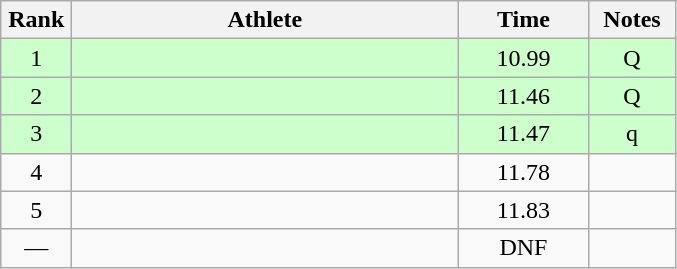<table class="wikitable" style="text-align:center">
<tr>
<th width=40>Rank</th>
<th width=250>Athlete</th>
<th width=80>Time</th>
<th width=50>Notes</th>
</tr>
<tr bgcolor=ccffcc>
<td>1</td>
<td align=left></td>
<td>10.99</td>
<td>Q</td>
</tr>
<tr bgcolor=ccffcc>
<td>2</td>
<td align=left></td>
<td>11.46</td>
<td>Q</td>
</tr>
<tr bgcolor=ccffcc>
<td>3</td>
<td align=left></td>
<td>11.47</td>
<td>q</td>
</tr>
<tr>
<td>4</td>
<td align=left></td>
<td>11.78</td>
<td></td>
</tr>
<tr>
<td>5</td>
<td align=left></td>
<td>11.83</td>
<td></td>
</tr>
<tr>
<td>—</td>
<td align=left></td>
<td>DNF</td>
<td></td>
</tr>
</table>
